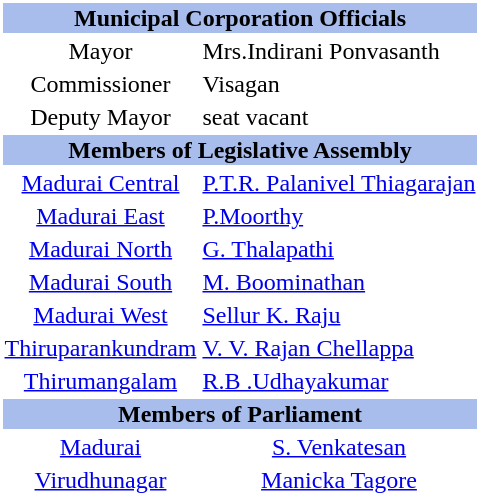<table class="toccolours" style="clear:right; float:right; background:#ffffff; margin: 0 0 0.5em 1em; width:240">
<tr>
<th colspan="2" style="background:#A8BDEC" align="center">Municipal Corporation Officials</th>
</tr>
<tr>
<td align="center">Mayor</td>
<td>Mrs.Indirani Ponvasanth</td>
</tr>
<tr>
<td align="center">Commissioner</td>
<td>Visagan</td>
</tr>
<tr>
<td align="center">Deputy Mayor</td>
<td>seat vacant</td>
</tr>
<tr>
<th colspan="2" style="background:#A8BDEC" align="center">Members of Legislative Assembly</th>
</tr>
<tr>
<td align="center"><a href='#'>Madurai Central</a></td>
<td><a href='#'>P.T.R. Palanivel Thiagarajan</a></td>
</tr>
<tr>
<td align="center"><a href='#'>Madurai East</a></td>
<td><a href='#'>P.Moorthy</a></td>
</tr>
<tr>
<td align="center"><a href='#'>Madurai North</a></td>
<td><a href='#'>G. Thalapathi</a></td>
</tr>
<tr>
<td align="center"><a href='#'>Madurai South</a></td>
<td><a href='#'>M. Boominathan</a></td>
</tr>
<tr>
<td align="center"><a href='#'>Madurai West</a></td>
<td><a href='#'>Sellur K. Raju</a></td>
</tr>
<tr>
<td align="center"><a href='#'>Thiruparankundram</a></td>
<td> <a href='#'>V. V. Rajan Chellappa</a></td>
</tr>
<tr>
<td align="center"><a href='#'>Thirumangalam</a></td>
<td><a href='#'>R.B .Udhayakumar</a></td>
</tr>
<tr>
<th colspan="2" style="background:#A8BDEC" align="center">Members of Parliament</th>
</tr>
<tr>
<td align="center"><a href='#'>Madurai</a></td>
<td align="center"><a href='#'>S. Venkatesan</a></td>
</tr>
<tr>
<td align="center"><a href='#'>Virudhunagar</a></td>
<td align="center"><a href='#'>Manicka Tagore</a></td>
</tr>
</table>
